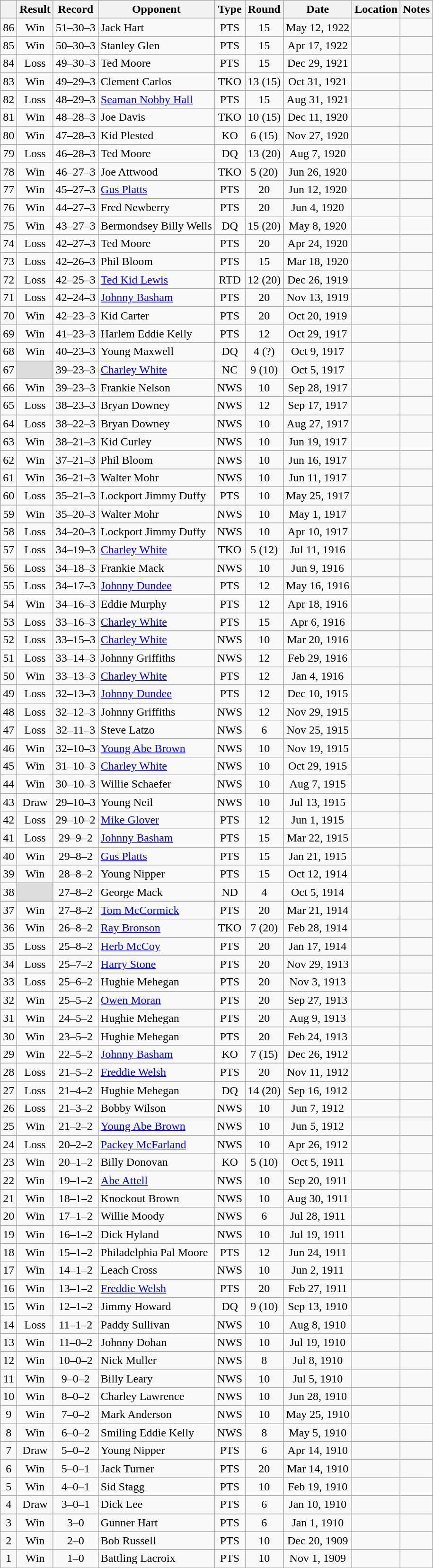<table class="wikitable mw-collapsible" style="text-align:center">
<tr>
<th></th>
<th>Result</th>
<th>Record</th>
<th>Opponent</th>
<th>Type</th>
<th>Round</th>
<th>Date</th>
<th>Location</th>
<th>Notes</th>
</tr>
<tr>
<td>86</td>
<td>Win</td>
<td>51–30–3 </td>
<td style="text-align:left;">Jack Hart</td>
<td>PTS</td>
<td>15</td>
<td>May 12, 1922</td>
<td style="text-align:left;"></td>
<td></td>
</tr>
<tr>
<td>85</td>
<td>Win</td>
<td>50–30–3 </td>
<td style="text-align:left;">Stanley Glen</td>
<td>PTS</td>
<td>15</td>
<td>Apr 17, 1922</td>
<td style="text-align:left;"></td>
<td></td>
</tr>
<tr>
<td>84</td>
<td>Loss</td>
<td>49–30–3 </td>
<td style="text-align:left;">Ted Moore</td>
<td>PTS</td>
<td>15</td>
<td>Dec 29, 1921</td>
<td style="text-align:left;"></td>
<td></td>
</tr>
<tr>
<td>83</td>
<td>Win</td>
<td>49–29–3 </td>
<td style="text-align:left;">Clement Carlos</td>
<td>TKO</td>
<td>13 (15)</td>
<td>Oct 31, 1921</td>
<td style="text-align:left;"></td>
<td></td>
</tr>
<tr>
<td>82</td>
<td>Loss</td>
<td>48–29–3 </td>
<td style="text-align:left;"><a href='#'>Seaman Nobby Hall</a></td>
<td>PTS</td>
<td>15</td>
<td>Aug 31, 1921</td>
<td style="text-align:left;"></td>
<td></td>
</tr>
<tr>
<td>81</td>
<td>Win</td>
<td>48–28–3 </td>
<td style="text-align:left;">Joe Davis</td>
<td>TKO</td>
<td>10 (15)</td>
<td>Dec 11, 1920</td>
<td style="text-align:left;"></td>
<td></td>
</tr>
<tr>
<td>80</td>
<td>Win</td>
<td>47–28–3 </td>
<td style="text-align:left;">Kid Plested</td>
<td>KO</td>
<td>6 (15)</td>
<td>Nov 27, 1920</td>
<td style="text-align:left;"></td>
<td></td>
</tr>
<tr>
<td>79</td>
<td>Loss</td>
<td>46–28–3 </td>
<td style="text-align:left;">Ted Moore</td>
<td>DQ</td>
<td>13 (20)</td>
<td>Aug 7, 1920</td>
<td style="text-align:left;"></td>
<td></td>
</tr>
<tr>
<td>78</td>
<td>Win</td>
<td>46–27–3 </td>
<td style="text-align:left;">Joe Attwood</td>
<td>TKO</td>
<td>5 (20)</td>
<td>Jun 26, 1920</td>
<td style="text-align:left;"></td>
<td></td>
</tr>
<tr>
<td>77</td>
<td>Win</td>
<td>45–27–3 </td>
<td style="text-align:left;"><a href='#'>Gus Platts</a></td>
<td>PTS</td>
<td>20</td>
<td>Jun 12, 1920</td>
<td style="text-align:left;"></td>
<td></td>
</tr>
<tr>
<td>76</td>
<td>Win</td>
<td>44–27–3 </td>
<td style="text-align:left;">Fred Newberry</td>
<td>PTS</td>
<td>20</td>
<td>Jun 4, 1920</td>
<td style="text-align:left;"></td>
<td></td>
</tr>
<tr>
<td>75</td>
<td>Win</td>
<td>43–27–3 </td>
<td style="text-align:left;">Bermondsey Billy Wells</td>
<td>DQ</td>
<td>15 (20)</td>
<td>May 8, 1920</td>
<td style="text-align:left;"></td>
<td style="text-align:left;"></td>
</tr>
<tr>
<td>74</td>
<td>Loss</td>
<td>42–27–3 </td>
<td style="text-align:left;">Ted Moore</td>
<td>PTS</td>
<td>20</td>
<td>Apr 24, 1920</td>
<td style="text-align:left;"></td>
<td></td>
</tr>
<tr>
<td>73</td>
<td>Loss</td>
<td>42–26–3 </td>
<td style="text-align:left;">Phil Bloom</td>
<td>PTS</td>
<td>15</td>
<td>Mar 18, 1920</td>
<td style="text-align:left;"></td>
<td></td>
</tr>
<tr>
<td>72</td>
<td>Loss</td>
<td>42–25–3 </td>
<td style="text-align:left;"><a href='#'>Ted Kid Lewis</a></td>
<td>RTD</td>
<td>12 (20)</td>
<td>Dec 26, 1919</td>
<td style="text-align:left;"></td>
<td></td>
</tr>
<tr>
<td>71</td>
<td>Loss</td>
<td>42–24–3 </td>
<td style="text-align:left;"><a href='#'>Johnny Basham</a></td>
<td>PTS</td>
<td>20</td>
<td>Nov 13, 1919</td>
<td style="text-align:left;"></td>
<td style="text-align:left;"></td>
</tr>
<tr>
<td>70</td>
<td>Win</td>
<td>42–23–3 </td>
<td style="text-align:left;">Kid Carter</td>
<td>PTS</td>
<td>20</td>
<td>Oct 20, 1919</td>
<td style="text-align:left;"></td>
<td></td>
</tr>
<tr>
<td>69</td>
<td>Win</td>
<td>41–23–3 </td>
<td style="text-align:left;">Harlem Eddie Kelly</td>
<td>PTS</td>
<td>12</td>
<td>Oct 29, 1917</td>
<td style="text-align:left;"></td>
<td></td>
</tr>
<tr>
<td>68</td>
<td>Win</td>
<td>40–23–3 </td>
<td style="text-align:left;">Young Maxwell</td>
<td>DQ</td>
<td>4 (?)</td>
<td>Oct 9, 1917</td>
<td style="text-align:left;"></td>
<td style="text-align:left;"></td>
</tr>
<tr>
<td>67</td>
<td style="background:#DDD"></td>
<td>39–23–3 </td>
<td style="text-align:left;"><a href='#'>Charley White</a></td>
<td>NC</td>
<td>9 (10)</td>
<td>Oct 5, 1917</td>
<td style="text-align:left;"></td>
<td style="text-align:left;"></td>
</tr>
<tr>
<td>66</td>
<td>Win</td>
<td>39–23–3 </td>
<td style="text-align:left;">Frankie Nelson</td>
<td>NWS</td>
<td>10</td>
<td>Sep 28, 1917</td>
<td style="text-align:left;"></td>
<td></td>
</tr>
<tr>
<td>65</td>
<td>Loss</td>
<td>38–23–3 </td>
<td style="text-align:left;">Bryan Downey</td>
<td>NWS</td>
<td>12</td>
<td>Sep 17, 1917</td>
<td style="text-align:left;"></td>
<td></td>
</tr>
<tr>
<td>64</td>
<td>Loss</td>
<td>38–22–3 </td>
<td style="text-align:left;">Bryan Downey</td>
<td>NWS</td>
<td>10</td>
<td>Aug 27, 1917</td>
<td style="text-align:left;"></td>
<td></td>
</tr>
<tr>
<td>63</td>
<td>Win</td>
<td>38–21–3 </td>
<td style="text-align:left;">Kid Curley</td>
<td>NWS</td>
<td>10</td>
<td>Jun 19, 1917</td>
<td style="text-align:left;"></td>
<td></td>
</tr>
<tr>
<td>62</td>
<td>Win</td>
<td>37–21–3 </td>
<td style="text-align:left;">Phil Bloom</td>
<td>NWS</td>
<td>10</td>
<td>Jun 16, 1917</td>
<td style="text-align:left;"></td>
<td></td>
</tr>
<tr>
<td>61</td>
<td>Win</td>
<td>36–21–3 </td>
<td style="text-align:left;">Walter Mohr</td>
<td>NWS</td>
<td>10</td>
<td>Jun 11, 1917</td>
<td style="text-align:left;"></td>
<td></td>
</tr>
<tr>
<td>60</td>
<td>Loss</td>
<td>35–21–3 </td>
<td style="text-align:left;">Lockport Jimmy Duffy</td>
<td>PTS</td>
<td>10</td>
<td>May 25, 1917</td>
<td style="text-align:left;"></td>
<td></td>
</tr>
<tr>
<td>59</td>
<td>Win</td>
<td>35–20–3 </td>
<td style="text-align:left;">Walter Mohr</td>
<td>NWS</td>
<td>10</td>
<td>May 1, 1917</td>
<td style="text-align:left;"></td>
<td></td>
</tr>
<tr>
<td>58</td>
<td>Loss</td>
<td>34–20–3 </td>
<td style="text-align:left;">Lockport Jimmy Duffy</td>
<td>NWS</td>
<td>10</td>
<td>Apr 10, 1917</td>
<td style="text-align:left;"></td>
<td></td>
</tr>
<tr>
<td>57</td>
<td>Loss</td>
<td>34–19–3 </td>
<td style="text-align:left;"><a href='#'>Charley White</a></td>
<td>TKO</td>
<td>5 (12)</td>
<td>Jul 11, 1916</td>
<td style="text-align:left;"></td>
<td></td>
</tr>
<tr>
<td>56</td>
<td>Loss</td>
<td>34–18–3 </td>
<td style="text-align:left;">Frankie Mack</td>
<td>NWS</td>
<td>10</td>
<td>Jun 9, 1916</td>
<td style="text-align:left;"></td>
<td></td>
</tr>
<tr>
<td>55</td>
<td>Loss</td>
<td>34–17–3 </td>
<td style="text-align:left;"><a href='#'>Johnny Dundee</a></td>
<td>PTS</td>
<td>12</td>
<td>May 16, 1916</td>
<td style="text-align:left;"></td>
<td></td>
</tr>
<tr>
<td>54</td>
<td>Win</td>
<td>34–16–3 </td>
<td style="text-align:left;">Eddie Murphy</td>
<td>PTS</td>
<td>12</td>
<td>Apr 18, 1916</td>
<td style="text-align:left;"></td>
<td></td>
</tr>
<tr>
<td>53</td>
<td>Loss</td>
<td>33–16–3 </td>
<td style="text-align:left;"><a href='#'>Charley White</a></td>
<td>PTS</td>
<td>15</td>
<td>Apr 6, 1916</td>
<td style="text-align:left;"></td>
<td></td>
</tr>
<tr>
<td>52</td>
<td>Loss</td>
<td>33–15–3 </td>
<td style="text-align:left;"><a href='#'>Charley White</a></td>
<td>NWS</td>
<td>10</td>
<td>Mar 20, 1916</td>
<td style="text-align:left;"></td>
<td></td>
</tr>
<tr>
<td>51</td>
<td>Loss</td>
<td>33–14–3 </td>
<td style="text-align:left;">Johnny Griffiths</td>
<td>NWS</td>
<td>12</td>
<td>Feb 29, 1916</td>
<td style="text-align:left;"></td>
<td></td>
</tr>
<tr>
<td>50</td>
<td>Win</td>
<td>33–13–3 </td>
<td style="text-align:left;"><a href='#'>Charley White</a></td>
<td>PTS</td>
<td>12</td>
<td>Jan 4, 1916</td>
<td style="text-align:left;"></td>
<td></td>
</tr>
<tr>
<td>49</td>
<td>Loss</td>
<td>32–13–3 </td>
<td style="text-align:left;"><a href='#'>Johnny Dundee</a></td>
<td>PTS</td>
<td>12</td>
<td>Dec 10, 1915</td>
<td style="text-align:left;"></td>
<td></td>
</tr>
<tr>
<td>48</td>
<td>Loss</td>
<td>32–12–3 </td>
<td style="text-align:left;">Johnny Griffiths</td>
<td>NWS</td>
<td>12</td>
<td>Nov 29, 1915</td>
<td style="text-align:left;"></td>
<td></td>
</tr>
<tr>
<td>47</td>
<td>Loss</td>
<td>32–11–3 </td>
<td style="text-align:left;">Steve Latzo</td>
<td>NWS</td>
<td>6</td>
<td>Nov 25, 1915</td>
<td style="text-align:left;"></td>
<td></td>
</tr>
<tr>
<td>46</td>
<td>Win</td>
<td>32–10–3 </td>
<td style="text-align:left;"><a href='#'>Young Abe Brown</a></td>
<td>NWS</td>
<td>10</td>
<td>Nov 19, 1915</td>
<td style="text-align:left;"></td>
<td></td>
</tr>
<tr>
<td>45</td>
<td>Win</td>
<td>31–10–3 </td>
<td style="text-align:left;"><a href='#'>Charley White</a></td>
<td>NWS</td>
<td>10</td>
<td>Oct 29, 1915</td>
<td style="text-align:left;"></td>
<td></td>
</tr>
<tr>
<td>44</td>
<td>Win</td>
<td>30–10–3 </td>
<td style="text-align:left;">Willie Schaefer</td>
<td>NWS</td>
<td>10</td>
<td>Aug 7, 1915</td>
<td style="text-align:left;"></td>
<td></td>
</tr>
<tr>
<td>43</td>
<td>Draw</td>
<td>29–10–3 </td>
<td style="text-align:left;">Young Neil</td>
<td>NWS</td>
<td>10</td>
<td>Jul 13, 1915</td>
<td style="text-align:left;"></td>
<td></td>
</tr>
<tr>
<td>42</td>
<td>Loss</td>
<td>29–10–2 </td>
<td style="text-align:left;"><a href='#'>Mike Glover</a></td>
<td>PTS</td>
<td>12</td>
<td>Jun 1, 1915</td>
<td style="text-align:left;"></td>
<td style="text-align:left;"></td>
</tr>
<tr>
<td>41</td>
<td>Loss</td>
<td>29–9–2 </td>
<td style="text-align:left;"><a href='#'>Johnny Basham</a></td>
<td>PTS</td>
<td>15</td>
<td>Mar 22, 1915</td>
<td style="text-align:left;"></td>
<td></td>
</tr>
<tr>
<td>40</td>
<td>Win</td>
<td>29–8–2 </td>
<td style="text-align:left;"><a href='#'>Gus Platts</a></td>
<td>PTS</td>
<td>15</td>
<td>Jan 21, 1915</td>
<td style="text-align:left;"></td>
<td></td>
</tr>
<tr>
<td>39</td>
<td>Win</td>
<td>28–8–2 </td>
<td style="text-align:left;">Young Nipper</td>
<td>PTS</td>
<td>15</td>
<td>Oct 12, 1914</td>
<td style="text-align:left;"></td>
<td></td>
</tr>
<tr>
<td>38</td>
<td style="background:#DDD"></td>
<td>27–8–2 </td>
<td style="text-align:left;">George Mack</td>
<td>ND</td>
<td>4</td>
<td>Oct 5, 1914</td>
<td style="text-align:left;"></td>
<td></td>
</tr>
<tr>
<td>37</td>
<td>Win</td>
<td>27–8–2</td>
<td style="text-align:left;"><a href='#'>Tom McCormick</a></td>
<td>PTS</td>
<td>20</td>
<td>Mar 21, 1914</td>
<td style="text-align:left;"></td>
<td style="text-align:left;"></td>
</tr>
<tr>
<td>36</td>
<td>Win</td>
<td>26–8–2</td>
<td style="text-align:left;"><a href='#'>Ray Bronson</a></td>
<td>TKO</td>
<td>7 (20)</td>
<td>Feb 28, 1914</td>
<td style="text-align:left;"></td>
<td></td>
</tr>
<tr>
<td>35</td>
<td>Loss</td>
<td>25–8–2</td>
<td style="text-align:left;"><a href='#'>Herb McCoy</a></td>
<td>PTS</td>
<td>20</td>
<td>Jan 17, 1914</td>
<td style="text-align:left;"></td>
<td></td>
</tr>
<tr>
<td>34</td>
<td>Loss</td>
<td>25–7–2</td>
<td style="text-align:left;"><a href='#'>Harry Stone</a></td>
<td>PTS</td>
<td>20</td>
<td>Nov 29, 1913</td>
<td style="text-align:left;"></td>
<td></td>
</tr>
<tr>
<td>33</td>
<td>Loss</td>
<td>25–6–2</td>
<td style="text-align:left;">Hughie Mehegan</td>
<td>PTS</td>
<td>20</td>
<td>Nov 3, 1913</td>
<td style="text-align:left;"></td>
<td style="text-align:left;"></td>
</tr>
<tr>
<td>32</td>
<td>Win</td>
<td>25–5–2</td>
<td style="text-align:left;"><a href='#'>Owen Moran</a></td>
<td>PTS</td>
<td>20</td>
<td>Sep 27, 1913</td>
<td style="text-align:left;"></td>
<td></td>
</tr>
<tr>
<td>31</td>
<td>Win</td>
<td>24–5–2</td>
<td style="text-align:left;">Hughie Mehegan</td>
<td>PTS</td>
<td>20</td>
<td>Aug 9, 1913</td>
<td style="text-align:left;"></td>
<td></td>
</tr>
<tr>
<td>30</td>
<td>Win</td>
<td>23–5–2</td>
<td style="text-align:left;">Hughie Mehegan</td>
<td>PTS</td>
<td>20</td>
<td>Feb 24, 1913</td>
<td style="text-align:left;"></td>
<td></td>
</tr>
<tr>
<td>29</td>
<td>Win</td>
<td>22–5–2</td>
<td style="text-align:left;"><a href='#'>Johnny Basham</a></td>
<td>KO</td>
<td>7 (15)</td>
<td>Dec 26, 1912</td>
<td style="text-align:left;"></td>
<td></td>
</tr>
<tr>
<td>28</td>
<td>Loss</td>
<td>21–5–2</td>
<td style="text-align:left;"><a href='#'>Freddie Welsh</a></td>
<td>PTS</td>
<td>20</td>
<td>Nov 11, 1912</td>
<td style="text-align:left;"></td>
<td style="text-align:left;"></td>
</tr>
<tr>
<td>27</td>
<td>Loss</td>
<td>21–4–2</td>
<td style="text-align:left;">Hughie Mehegan</td>
<td>DQ</td>
<td>14 (20)</td>
<td>Sep 16, 1912</td>
<td style="text-align:left;"></td>
<td></td>
</tr>
<tr>
<td>26</td>
<td>Loss</td>
<td>21–3–2</td>
<td style="text-align:left;">Bobby Wilson</td>
<td>NWS</td>
<td>10</td>
<td>Jun 7, 1912</td>
<td style="text-align:left;"></td>
<td></td>
</tr>
<tr>
<td>25</td>
<td>Win</td>
<td>21–2–2</td>
<td style="text-align:left;"><a href='#'>Young Abe Brown</a></td>
<td>NWS</td>
<td>10</td>
<td>Jun 5, 1912</td>
<td style="text-align:left;"></td>
<td></td>
</tr>
<tr>
<td>24</td>
<td>Loss</td>
<td>20–2–2</td>
<td style="text-align:left;"><a href='#'>Packey McFarland</a></td>
<td>NWS</td>
<td>10</td>
<td>Apr 26, 1912</td>
<td style="text-align:left;"></td>
<td></td>
</tr>
<tr>
<td>23</td>
<td>Win</td>
<td>20–1–2</td>
<td style="text-align:left;">Billy Donovan</td>
<td>KO</td>
<td>5 (10)</td>
<td>Oct 5, 1911</td>
<td style="text-align:left;"></td>
<td style="text-align:left;"></td>
</tr>
<tr>
<td>22</td>
<td>Win</td>
<td>19–1–2</td>
<td style="text-align:left;"><a href='#'>Abe Attell</a></td>
<td>NWS</td>
<td>10</td>
<td>Sep 20, 1911</td>
<td style="text-align:left;"></td>
<td></td>
</tr>
<tr>
<td>21</td>
<td>Win</td>
<td>18–1–2</td>
<td style="text-align:left;">Knockout Brown</td>
<td>NWS</td>
<td>10</td>
<td>Aug 30, 1911</td>
<td style="text-align:left;"></td>
<td></td>
</tr>
<tr>
<td>20</td>
<td>Win</td>
<td>17–1–2</td>
<td style="text-align:left;">Willie Moody</td>
<td>NWS</td>
<td>6</td>
<td>Jul 28, 1911</td>
<td style="text-align:left;"></td>
<td></td>
</tr>
<tr>
<td>19</td>
<td>Win</td>
<td>16–1–2</td>
<td style="text-align:left;">Dick Hyland</td>
<td>NWS</td>
<td>10</td>
<td>Jul 19, 1911</td>
<td style="text-align:left;"></td>
<td></td>
</tr>
<tr>
<td>18</td>
<td>Win</td>
<td>15–1–2</td>
<td style="text-align:left;">Philadelphia Pal Moore</td>
<td>PTS</td>
<td>12</td>
<td>Jun 24, 1911</td>
<td style="text-align:left;"></td>
<td></td>
</tr>
<tr>
<td>17</td>
<td>Win</td>
<td>14–1–2</td>
<td style="text-align:left;">Leach Cross</td>
<td>NWS</td>
<td>10</td>
<td>Jun 2, 1911</td>
<td style="text-align:left;"></td>
<td></td>
</tr>
<tr>
<td>16</td>
<td>Win</td>
<td>13–1–2</td>
<td style="text-align:left;"><a href='#'>Freddie Welsh</a></td>
<td>PTS</td>
<td>20</td>
<td>Feb 27, 1911</td>
<td style="text-align:left;"></td>
<td style="text-align:left;"></td>
</tr>
<tr>
<td>15</td>
<td>Win</td>
<td>12–1–2</td>
<td style="text-align:left;">Jimmy Howard</td>
<td>DQ</td>
<td>9 (10)</td>
<td>Sep 13, 1910</td>
<td style="text-align:left;"></td>
<td></td>
</tr>
<tr>
<td>14</td>
<td>Loss</td>
<td>11–1–2</td>
<td style="text-align:left;">Paddy Sullivan</td>
<td>NWS</td>
<td>10</td>
<td>Aug 8, 1910</td>
<td style="text-align:left;"></td>
<td></td>
</tr>
<tr>
<td>13</td>
<td>Win</td>
<td>11–0–2</td>
<td style="text-align:left;">Johnny Dohan</td>
<td>NWS</td>
<td>10</td>
<td>Jul 19, 1910</td>
<td style="text-align:left;"></td>
<td></td>
</tr>
<tr>
<td>12</td>
<td>Win</td>
<td>10–0–2</td>
<td style="text-align:left;">Nick Muller</td>
<td>NWS</td>
<td>8</td>
<td>Jul 8, 1910</td>
<td style="text-align:left;"></td>
<td></td>
</tr>
<tr>
<td>11</td>
<td>Win</td>
<td>9–0–2</td>
<td style="text-align:left;">Billy Leary</td>
<td>NWS</td>
<td>10</td>
<td>Jul 5, 1910</td>
<td style="text-align:left;"></td>
<td></td>
</tr>
<tr>
<td>10</td>
<td>Win</td>
<td>8–0–2</td>
<td style="text-align:left;">Charley Lawrence</td>
<td>NWS</td>
<td>10</td>
<td>Jun 28, 1910</td>
<td style="text-align:left;"></td>
<td></td>
</tr>
<tr>
<td>9</td>
<td>Win</td>
<td>7–0–2</td>
<td style="text-align:left;">Mark Anderson</td>
<td>NWS</td>
<td>10</td>
<td>May 25, 1910</td>
<td style="text-align:left;"></td>
<td></td>
</tr>
<tr>
<td>8</td>
<td>Win</td>
<td>6–0–2</td>
<td style="text-align:left;">Smiling Eddie Kelly</td>
<td>NWS</td>
<td>8</td>
<td>May 5, 1910</td>
<td style="text-align:left;"></td>
<td></td>
</tr>
<tr>
<td>7</td>
<td>Draw</td>
<td>5–0–2</td>
<td style="text-align:left;">Young Nipper</td>
<td>PTS</td>
<td>6</td>
<td>Apr 14, 1910</td>
<td style="text-align:left;"></td>
<td></td>
</tr>
<tr>
<td>6</td>
<td>Win</td>
<td>5–0–1</td>
<td style="text-align:left;">Jack Turner</td>
<td>PTS</td>
<td>20</td>
<td>Mar 14, 1910</td>
<td style="text-align:left;"></td>
<td></td>
</tr>
<tr>
<td>5</td>
<td>Win</td>
<td>4–0–1</td>
<td style="text-align:left;">Sid Stagg</td>
<td>PTS</td>
<td>10</td>
<td>Feb 19, 1910</td>
<td style="text-align:left;"></td>
<td></td>
</tr>
<tr>
<td>4</td>
<td>Draw</td>
<td>3–0–1</td>
<td style="text-align:left;">Dick Lee</td>
<td>PTS</td>
<td>6</td>
<td>Jan 10, 1910</td>
<td style="text-align:left;"></td>
<td></td>
</tr>
<tr>
<td>3</td>
<td>Win</td>
<td>3–0</td>
<td style="text-align:left;">Gunner Hart</td>
<td>PTS</td>
<td>6</td>
<td>Jan 1, 1910</td>
<td style="text-align:left;"></td>
<td></td>
</tr>
<tr>
<td>2</td>
<td>Win</td>
<td>2–0</td>
<td style="text-align:left;">Bob Russell</td>
<td>PTS</td>
<td>10</td>
<td>Dec 20, 1909</td>
<td style="text-align:left;"></td>
<td></td>
</tr>
<tr>
<td>1</td>
<td>Win</td>
<td>1–0</td>
<td style="text-align:left;">Battling Lacroix</td>
<td>PTS</td>
<td>10</td>
<td>Nov 1, 1909</td>
<td style="text-align:left;"></td>
<td></td>
</tr>
<tr>
</tr>
</table>
